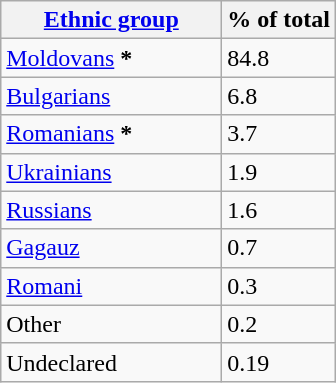<table class="wikitable sortable">
<tr>
<th style="width:140px;"><a href='#'>Ethnic group</a></th>
<th>% of total</th>
</tr>
<tr>
<td><a href='#'>Moldovans</a> <strong>*</strong></td>
<td>84.8</td>
</tr>
<tr>
<td><a href='#'>Bulgarians</a></td>
<td>6.8</td>
</tr>
<tr>
<td><a href='#'>Romanians</a> <strong>*</strong></td>
<td>3.7</td>
</tr>
<tr>
<td><a href='#'>Ukrainians</a></td>
<td>1.9</td>
</tr>
<tr>
<td><a href='#'>Russians</a></td>
<td>1.6</td>
</tr>
<tr>
<td><a href='#'>Gagauz</a></td>
<td>0.7</td>
</tr>
<tr>
<td><a href='#'>Romani</a></td>
<td>0.3</td>
</tr>
<tr>
<td>Other</td>
<td>0.2</td>
</tr>
<tr>
<td>Undeclared</td>
<td>0.19</td>
</tr>
</table>
